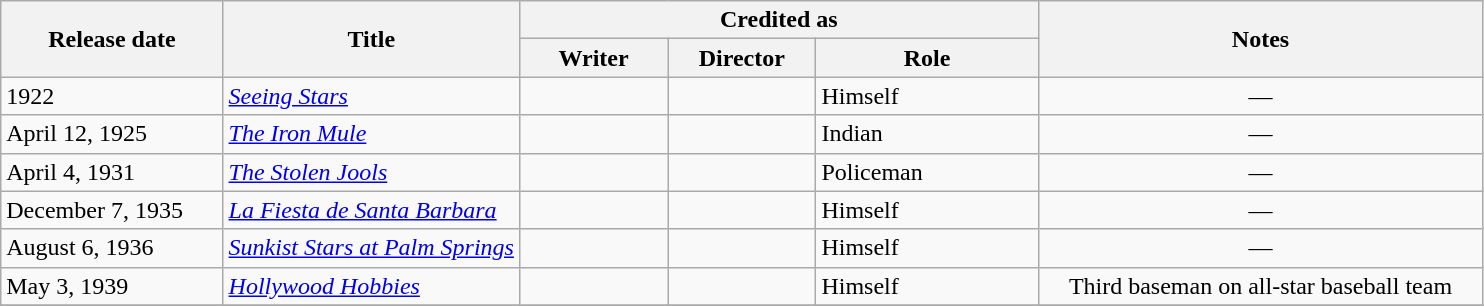<table class=wikitable style="text-align:center">
<tr>
<th style="width:15%;" rowspan="2">Release date</th>
<th style="width:20%;" rowspan="2">Title</th>
<th colspan=3>Credited as</th>
<th rowspan=2>Notes</th>
</tr>
<tr>
<th style="width:10%;">Writer</th>
<th style="width:10%;">Director</th>
<th style="width:15%;">Role</th>
</tr>
<tr>
<td align=left>1922</td>
<td align="left"><em><a href='#'>Seeing Stars</a></em></td>
<td></td>
<td></td>
<td align=left>Himself</td>
<td>—</td>
</tr>
<tr>
<td align="left">April 12, 1925</td>
<td align="left"><em><a href='#'>The Iron Mule</a></em></td>
<td></td>
<td></td>
<td align="left">Indian</td>
<td>—</td>
</tr>
<tr>
<td align=left>April 4, 1931</td>
<td align=left><em><a href='#'>The Stolen Jools</a></em></td>
<td></td>
<td></td>
<td align=left>Policeman</td>
<td>—</td>
</tr>
<tr>
<td align=left>December 7, 1935</td>
<td align=left><em><a href='#'>La Fiesta de Santa Barbara</a></em></td>
<td></td>
<td></td>
<td align=left>Himself</td>
<td>—</td>
</tr>
<tr>
<td align=left>August 6, 1936</td>
<td align="left"><em><a href='#'>Sunkist Stars at Palm Springs</a></em></td>
<td></td>
<td></td>
<td align=left>Himself</td>
<td>—</td>
</tr>
<tr>
<td align=left>May 3, 1939</td>
<td align="left"><em><a href='#'>Hollywood Hobbies</a></em></td>
<td></td>
<td></td>
<td align=left>Himself</td>
<td>Third baseman on all-star baseball team</td>
</tr>
<tr>
</tr>
</table>
